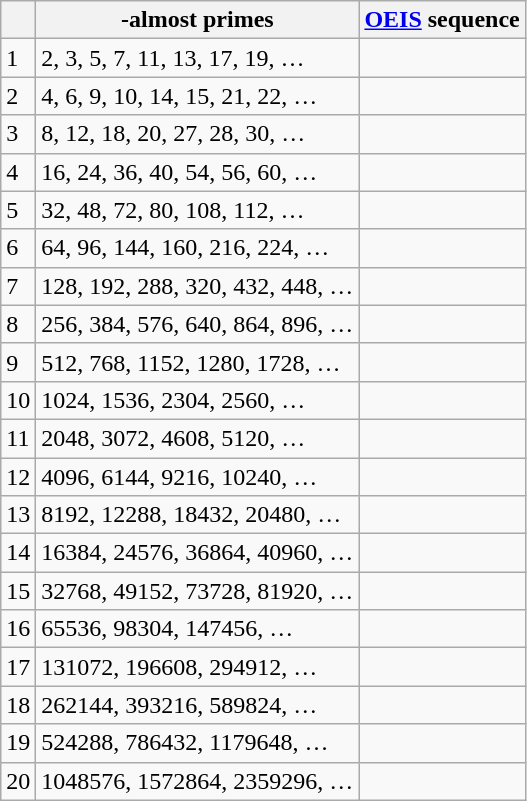<table class="wikitable">
<tr>
<th></th>
<th>-almost primes</th>
<th><a href='#'>OEIS</a> sequence</th>
</tr>
<tr>
<td>1</td>
<td>2, 3, 5, 7, 11, 13, 17, 19, …</td>
<td></td>
</tr>
<tr>
<td>2</td>
<td>4, 6, 9, 10, 14, 15, 21, 22, …</td>
<td></td>
</tr>
<tr>
<td>3</td>
<td>8, 12, 18, 20, 27, 28, 30, …</td>
<td></td>
</tr>
<tr>
<td>4</td>
<td>16, 24, 36, 40, 54, 56, 60, …</td>
<td></td>
</tr>
<tr>
<td>5</td>
<td>32, 48, 72, 80, 108, 112, …</td>
<td></td>
</tr>
<tr>
<td>6</td>
<td>64, 96, 144, 160, 216, 224, …</td>
<td></td>
</tr>
<tr>
<td>7</td>
<td>128, 192, 288, 320, 432, 448, …</td>
<td></td>
</tr>
<tr>
<td>8</td>
<td>256, 384, 576, 640, 864, 896, …</td>
<td></td>
</tr>
<tr>
<td>9</td>
<td>512, 768, 1152, 1280, 1728, …</td>
<td></td>
</tr>
<tr>
<td>10</td>
<td>1024, 1536, 2304, 2560, …</td>
<td></td>
</tr>
<tr>
<td>11</td>
<td>2048, 3072, 4608, 5120, …</td>
<td></td>
</tr>
<tr>
<td>12</td>
<td>4096, 6144, 9216, 10240, …</td>
<td></td>
</tr>
<tr>
<td>13</td>
<td>8192, 12288, 18432, 20480, …</td>
<td></td>
</tr>
<tr>
<td>14</td>
<td>16384, 24576, 36864, 40960, …</td>
<td></td>
</tr>
<tr>
<td>15</td>
<td>32768, 49152, 73728, 81920, …</td>
<td></td>
</tr>
<tr>
<td>16</td>
<td>65536, 98304, 147456, …</td>
<td></td>
</tr>
<tr>
<td>17</td>
<td>131072, 196608, 294912, …</td>
<td></td>
</tr>
<tr>
<td>18</td>
<td>262144, 393216, 589824, …</td>
<td></td>
</tr>
<tr>
<td>19</td>
<td>524288, 786432, 1179648, …</td>
<td></td>
</tr>
<tr>
<td>20</td>
<td>1048576, 1572864, 2359296, …</td>
<td></td>
</tr>
</table>
